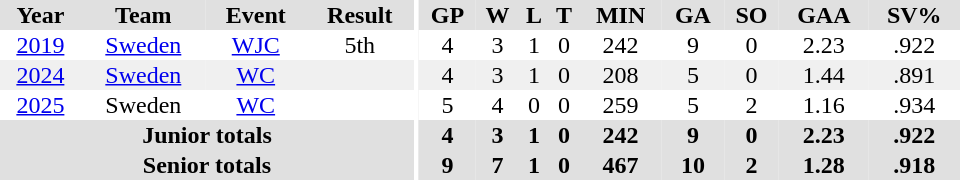<table border="0" cellpadding="1" cellspacing="0" ID="Table3" style="text-align:center; width:40em;">
<tr bgcolor="#e0e0e0">
<th>Year</th>
<th>Team</th>
<th>Event</th>
<th>Result</th>
<th rowspan="99" bgcolor="#fff"></th>
<th>GP</th>
<th>W</th>
<th>L</th>
<th>T</th>
<th>MIN</th>
<th>GA</th>
<th>SO</th>
<th>GAA</th>
<th>SV%</th>
</tr>
<tr>
<td><a href='#'>2019</a></td>
<td><a href='#'>Sweden</a></td>
<td><a href='#'>WJC</a></td>
<td>5th</td>
<td>4</td>
<td>3</td>
<td>1</td>
<td>0</td>
<td>242</td>
<td>9</td>
<td>0</td>
<td>2.23</td>
<td>.922</td>
</tr>
<tr bgcolor="#f0f0f0">
<td><a href='#'>2024</a></td>
<td><a href='#'>Sweden</a></td>
<td><a href='#'>WC</a></td>
<td></td>
<td>4</td>
<td>3</td>
<td>1</td>
<td>0</td>
<td>208</td>
<td>5</td>
<td>0</td>
<td>1.44</td>
<td>.891</td>
</tr>
<tr>
<td><a href='#'>2025</a></td>
<td>Sweden</td>
<td><a href='#'>WC</a></td>
<td></td>
<td>5</td>
<td>4</td>
<td>0</td>
<td>0</td>
<td>259</td>
<td>5</td>
<td>2</td>
<td>1.16</td>
<td>.934</td>
</tr>
<tr bgcolor="#e0e0e0">
<th colspan="4">Junior totals</th>
<th>4</th>
<th>3</th>
<th>1</th>
<th>0</th>
<th>242</th>
<th>9</th>
<th>0</th>
<th>2.23</th>
<th>.922</th>
</tr>
<tr bgcolor="#e0e0e0">
<th colspan="4">Senior totals</th>
<th>9</th>
<th>7</th>
<th>1</th>
<th>0</th>
<th>467</th>
<th>10</th>
<th>2</th>
<th>1.28</th>
<th>.918</th>
</tr>
</table>
